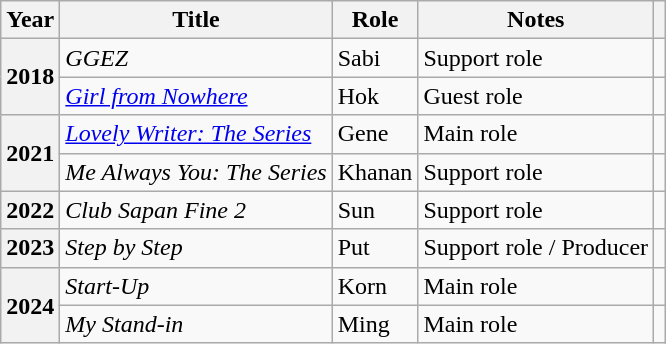<table class="wikitable sortable plainrowheaders">
<tr>
<th scope="col">Year</th>
<th scope="col">Title</th>
<th scope="col">Role</th>
<th class="unsortable" scope="col">Notes</th>
<th class="unsortable" scope="col"></th>
</tr>
<tr>
<th rowspan="2" scope="row">2018</th>
<td><em>GGEZ</em></td>
<td>Sabi</td>
<td>Support role</td>
<td style="text-align: center;"></td>
</tr>
<tr>
<td><em><a href='#'>Girl from Nowhere</a></em></td>
<td>Hok</td>
<td>Guest role</td>
<td style="text-align: center;"></td>
</tr>
<tr>
<th rowspan="2" scope="row">2021</th>
<td><em><a href='#'>Lovely Writer: The Series</a></em></td>
<td>Gene</td>
<td>Main role</td>
<td style="text-align: center;"></td>
</tr>
<tr>
<td><em>Me Always You: The Series</em></td>
<td>Khanan</td>
<td>Support role</td>
<td style="text-align: center;"></td>
</tr>
<tr>
<th rowspan="1" scope="row">2022</th>
<td><em>Club Sapan Fine 2</em></td>
<td>Sun</td>
<td>Support role</td>
<td></td>
</tr>
<tr>
<th rowspan="1" scope="row">2023</th>
<td><em>Step by Step</em></td>
<td>Put</td>
<td>Support role / Producer</td>
<td></td>
</tr>
<tr>
<th rowspan="2" scope="row">2024</th>
<td><em>Start-Up</em></td>
<td>Korn</td>
<td>Main role</td>
<td></td>
</tr>
<tr>
<td><em>My Stand-in</em></td>
<td>Ming</td>
<td>Main role</td>
<td></td>
</tr>
</table>
